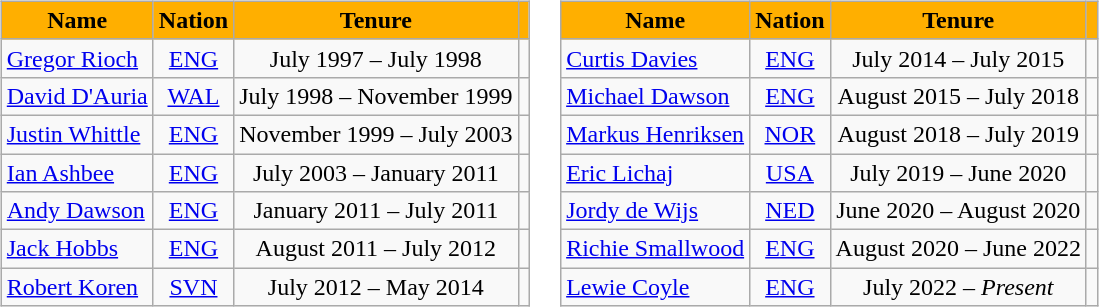<table>
<tr>
<td valign="top"><br><table class="wikitable" style="text-align: center;">
<tr>
<th style="background-color:#FFAF00; color:000000; border:3px ##;">Name</th>
<th style="background-color:#FFAF00; color:000000; border:3px ##;">Nation</th>
<th style="background-color:#FFAF00; color:000000; border:3px ##;">Tenure</th>
<th style="background-color:#FFAF00; color:000000; border:3px ##;"></th>
</tr>
<tr>
<td align="left"><a href='#'>Gregor Rioch</a></td>
<td> <a href='#'>ENG</a></td>
<td>July 1997 – July 1998</td>
<td></td>
</tr>
<tr>
<td align="left"><a href='#'>David D'Auria</a></td>
<td> <a href='#'>WAL</a></td>
<td>July 1998 – November 1999</td>
<td></td>
</tr>
<tr>
<td align="left"><a href='#'>Justin Whittle</a></td>
<td> <a href='#'>ENG</a></td>
<td>November 1999 – July 2003</td>
<td></td>
</tr>
<tr>
<td align="left"><a href='#'>Ian Ashbee</a></td>
<td> <a href='#'>ENG</a></td>
<td>July 2003 – January 2011</td>
<td></td>
</tr>
<tr>
<td align="left"><a href='#'>Andy Dawson</a></td>
<td> <a href='#'>ENG</a></td>
<td>January 2011 – July 2011</td>
<td></td>
</tr>
<tr>
<td align="left"><a href='#'>Jack Hobbs</a></td>
<td> <a href='#'>ENG</a></td>
<td>August 2011 – July 2012</td>
<td></td>
</tr>
<tr>
<td align="left"><a href='#'>Robert Koren</a></td>
<td> <a href='#'>SVN</a></td>
<td>July 2012 – May 2014</td>
<td></td>
</tr>
</table>
</td>
<td><br><table class="wikitable alternance">
<tr>
<th style="background-color:#FFAF00; color:000000; border:3px ##;">Name</th>
<th style="background-color:#FFAF00; color:000000; border:3px ##;">Nation</th>
<th style="background-color:#FFAF00; color:000000; border:3px ##;">Tenure</th>
<th style="background-color:#FFAF00; color:000000; border:3px ##;"></th>
</tr>
<tr>
<td align="left"><a href='#'>Curtis Davies</a></td>
<td align="center"> <a href='#'>ENG</a></td>
<td align="center">July 2014 – July 2015</td>
<td align="center"></td>
</tr>
<tr>
<td align="left"><a href='#'>Michael Dawson</a></td>
<td align="center"> <a href='#'>ENG</a></td>
<td align="center">August 2015 – July 2018</td>
<td align="center"></td>
</tr>
<tr>
<td align="left"><a href='#'>Markus Henriksen</a></td>
<td align="center"> <a href='#'>NOR</a></td>
<td align="center">August 2018 – July 2019</td>
<td align="center"></td>
</tr>
<tr>
<td align="left"><a href='#'>Eric Lichaj</a></td>
<td align="center"> <a href='#'>USA</a></td>
<td align="center">July 2019 – June 2020</td>
<td align="center"></td>
</tr>
<tr>
<td align="left"><a href='#'>Jordy de Wijs</a></td>
<td align="center"> <a href='#'>NED</a></td>
<td align="center">June 2020 – August 2020</td>
<td align="center"></td>
</tr>
<tr>
<td align="left"><a href='#'>Richie Smallwood</a></td>
<td align="center"> <a href='#'>ENG</a></td>
<td align="center">August 2020 – June 2022</td>
<td align="center"></td>
</tr>
<tr>
<td align="left"><a href='#'>Lewie Coyle</a></td>
<td align="center"> <a href='#'>ENG</a></td>
<td align="center">July 2022 – <em>Present</em></td>
<td align="center"></td>
</tr>
</table>
</td>
</tr>
</table>
